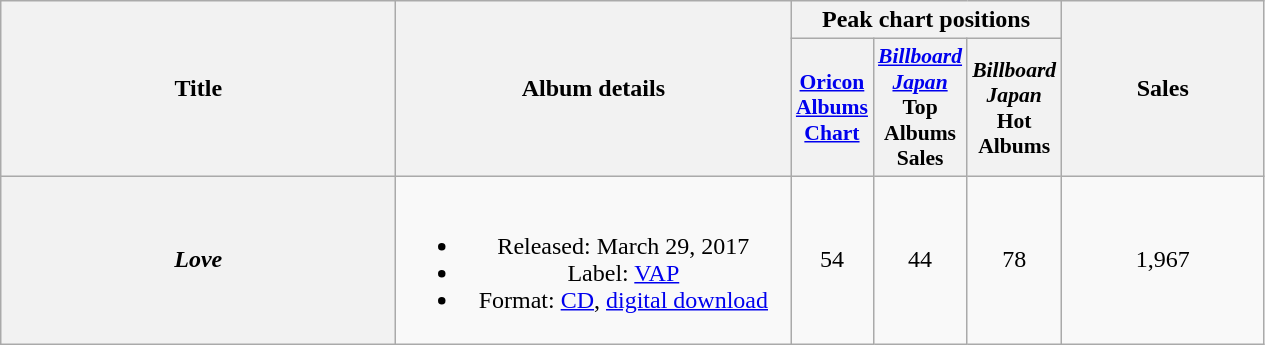<table class="wikitable plainrowheaders" style="text-align:center;" border="1">
<tr>
<th scope="col" rowspan="2" style="width:16em;">Title</th>
<th scope="col" rowspan="2" style="width:16em;">Album details</th>
<th scope="col" colspan="3">Peak chart positions</th>
<th scope="col" rowspan="2" style="width:8em;">Sales</th>
</tr>
<tr>
<th scope="col" style="width:2.2em;font-size:90%;"><a href='#'>Oricon Albums Chart</a><br></th>
<th scope="col" style="width:2.2em;font-size:90%;"><em><a href='#'>Billboard Japan</a></em> Top Albums Sales<br></th>
<th scope="col" style="width:2.2em;font-size:90%;"><em>Billboard Japan</em> Hot Albums<br></th>
</tr>
<tr>
<th scope="row"><em>Love</em></th>
<td><br><ul><li>Released: March 29, 2017</li><li>Label: <a href='#'>VAP</a></li><li>Format: <a href='#'>CD</a>, <a href='#'>digital download</a></li></ul></td>
<td>54</td>
<td>44</td>
<td>78</td>
<td>1,967</td>
</tr>
</table>
